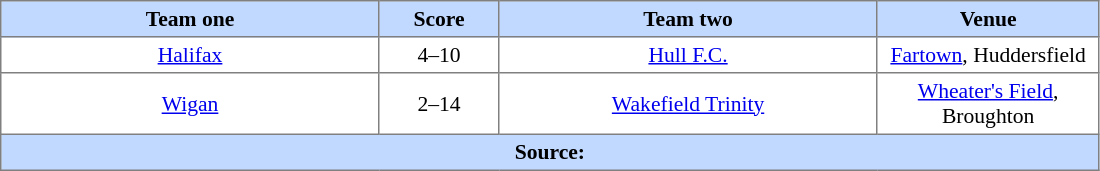<table border=1 style="border-collapse:collapse; font-size:90%; text-align:center;" cellpadding=3 cellspacing=0 width=58%>
<tr bgcolor=#C1D8FF>
<th width=19%>Team one</th>
<th width=6%>Score</th>
<th width=19%>Team two</th>
<th width=11%>Venue</th>
</tr>
<tr>
<td><a href='#'>Halifax</a></td>
<td>4–10</td>
<td><a href='#'>Hull F.C.</a></td>
<td><a href='#'>Fartown</a>, Huddersfield</td>
</tr>
<tr>
<td><a href='#'>Wigan</a></td>
<td>2–14</td>
<td><a href='#'>Wakefield Trinity</a></td>
<td><a href='#'>Wheater's Field</a>, Broughton</td>
</tr>
<tr style="background:#c1d8ff;">
<th colspan=4>Source:</th>
</tr>
</table>
